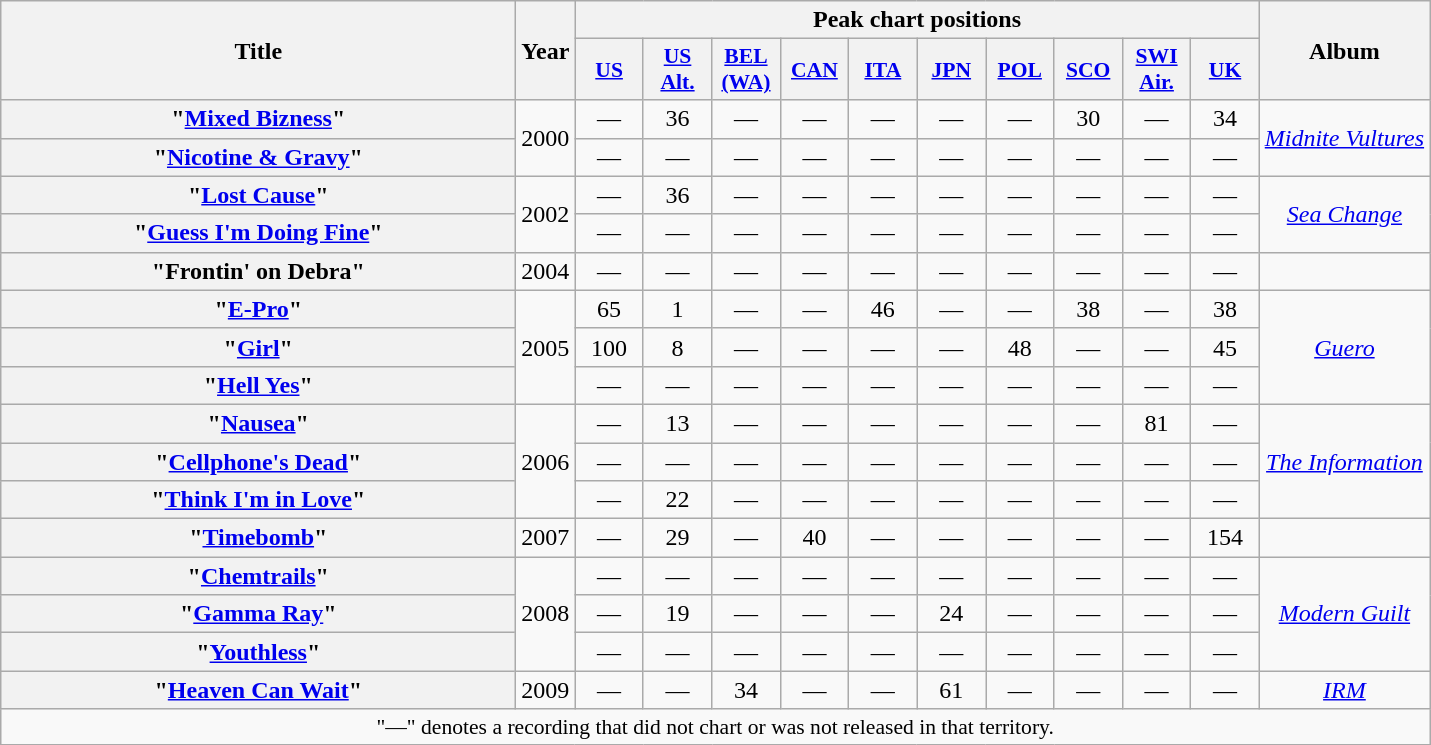<table class="wikitable plainrowheaders" style="text-align:center">
<tr>
<th scope="col" rowspan="2" style="width:21em;">Title</th>
<th scope="col" rowspan="2">Year</th>
<th scope="col" colspan="10">Peak chart positions</th>
<th scope="col" rowspan="2">Album</th>
</tr>
<tr>
<th scope="col" style="width:2.7em;font-size:90%;"><a href='#'>US</a><br></th>
<th scope="col" style="width:2.7em;font-size:90%;"><a href='#'>US<br>Alt.</a><br></th>
<th scope="col" style="width:2.7em;font-size:90%;"><a href='#'>BEL<br>(WA)</a><br></th>
<th scope="col" style="width:2.7em;font-size:90%;"><a href='#'>CAN</a><br></th>
<th scope="col" style="width:2.7em;font-size:90%;"><a href='#'>ITA</a><br></th>
<th scope="col" style="width:2.7em;font-size:90%;"><a href='#'>JPN</a><br></th>
<th scope="col" style="width:2.7em;font-size:90%;"><a href='#'>POL</a><br></th>
<th scope="col" style="width:2.7em;font-size:90%;"><a href='#'>SCO</a><br></th>
<th scope="col" style="width:2.7em;font-size:90%;"><a href='#'>SWI<br>Air.</a><br></th>
<th scope="col" style="width:2.7em;font-size:90%;"><a href='#'>UK</a><br></th>
</tr>
<tr>
<th scope="row">"<a href='#'>Mixed Bizness</a>"</th>
<td rowspan="2">2000</td>
<td>—</td>
<td>36</td>
<td>—</td>
<td>—</td>
<td>—</td>
<td>—</td>
<td>—</td>
<td>30</td>
<td>—</td>
<td>34</td>
<td rowspan="2"><em><a href='#'>Midnite Vultures</a></em></td>
</tr>
<tr>
<th scope="row">"<a href='#'>Nicotine & Gravy</a>"</th>
<td>—</td>
<td>—</td>
<td>—</td>
<td>—</td>
<td>—</td>
<td>—</td>
<td>—</td>
<td>—</td>
<td>—</td>
<td>—</td>
</tr>
<tr>
<th scope="row">"<a href='#'>Lost Cause</a>"</th>
<td rowspan="2">2002</td>
<td>—</td>
<td>36</td>
<td>—</td>
<td>—</td>
<td>—</td>
<td>—</td>
<td>—</td>
<td>—</td>
<td>—</td>
<td>—</td>
<td rowspan="2"><em><a href='#'>Sea Change</a></em></td>
</tr>
<tr>
<th scope="row">"<a href='#'>Guess I'm Doing Fine</a>"</th>
<td>—</td>
<td>—</td>
<td>—</td>
<td>—</td>
<td>—</td>
<td>—</td>
<td>—</td>
<td>—</td>
<td>—</td>
<td>—</td>
</tr>
<tr>
<th scope="row">"Frontin' on Debra"<br></th>
<td>2004</td>
<td>—</td>
<td>—</td>
<td>—</td>
<td>—</td>
<td>—</td>
<td>—</td>
<td>—</td>
<td>—</td>
<td>—</td>
<td>—</td>
<td></td>
</tr>
<tr>
<th scope="row">"<a href='#'>E-Pro</a>"</th>
<td rowspan="3">2005</td>
<td>65</td>
<td>1</td>
<td>—</td>
<td>—</td>
<td>46</td>
<td>—</td>
<td>—</td>
<td>38</td>
<td>—</td>
<td>38</td>
<td rowspan="3"><em><a href='#'>Guero</a></em></td>
</tr>
<tr>
<th scope="row">"<a href='#'>Girl</a>"</th>
<td>100</td>
<td>8</td>
<td>—</td>
<td>—</td>
<td>—</td>
<td>—</td>
<td>48</td>
<td>—</td>
<td>—</td>
<td>45</td>
</tr>
<tr>
<th scope="row">"<a href='#'>Hell Yes</a>"</th>
<td>—</td>
<td>—</td>
<td>—</td>
<td>—</td>
<td>—</td>
<td>—</td>
<td>—</td>
<td>—</td>
<td>—</td>
<td>—</td>
</tr>
<tr>
<th scope="row">"<a href='#'>Nausea</a>"</th>
<td rowspan="3">2006</td>
<td>—</td>
<td>13</td>
<td>—</td>
<td>—</td>
<td>—</td>
<td>—</td>
<td>—</td>
<td>—</td>
<td>81</td>
<td>—</td>
<td rowspan="3"><em><a href='#'>The Information</a></em></td>
</tr>
<tr>
<th scope="row">"<a href='#'>Cellphone's Dead</a>"</th>
<td>—</td>
<td>—</td>
<td>—</td>
<td>—</td>
<td>—</td>
<td>—</td>
<td>—</td>
<td>—</td>
<td>—</td>
<td>—</td>
</tr>
<tr>
<th scope="row">"<a href='#'>Think I'm in Love</a>"</th>
<td>—</td>
<td>22</td>
<td>—</td>
<td>—</td>
<td>—</td>
<td>—</td>
<td>—</td>
<td>—</td>
<td>—</td>
<td>—</td>
</tr>
<tr>
<th scope="row">"<a href='#'>Timebomb</a>"</th>
<td>2007</td>
<td>—</td>
<td>29</td>
<td>—</td>
<td>40</td>
<td>—</td>
<td>—</td>
<td>—</td>
<td>—</td>
<td>—</td>
<td>154</td>
<td></td>
</tr>
<tr>
<th scope="row">"<a href='#'>Chemtrails</a>"</th>
<td rowspan="3">2008</td>
<td>—</td>
<td>—</td>
<td>—</td>
<td>—</td>
<td>—</td>
<td>—</td>
<td>—</td>
<td>—</td>
<td>—</td>
<td>—</td>
<td rowspan="3"><em><a href='#'>Modern Guilt</a></em></td>
</tr>
<tr>
<th scope="row">"<a href='#'>Gamma Ray</a>"</th>
<td>—</td>
<td>19</td>
<td>—</td>
<td>—</td>
<td>—</td>
<td>24</td>
<td>—</td>
<td>—</td>
<td>—</td>
<td>—</td>
</tr>
<tr>
<th scope="row">"<a href='#'>Youthless</a>"</th>
<td>—</td>
<td>—</td>
<td>—</td>
<td>—</td>
<td>—</td>
<td>—</td>
<td>—</td>
<td>—</td>
<td>—</td>
<td>—</td>
</tr>
<tr>
<th scope="row">"<a href='#'>Heaven Can Wait</a>"<br></th>
<td>2009</td>
<td>—</td>
<td>—</td>
<td>34</td>
<td>—</td>
<td>—</td>
<td>61</td>
<td>—</td>
<td>—</td>
<td>—</td>
<td>—</td>
<td><em><a href='#'>IRM</a></em></td>
</tr>
<tr>
<td colspan="14" style="font-size:90%">"—" denotes a recording that did not chart or was not released in that territory.</td>
</tr>
</table>
